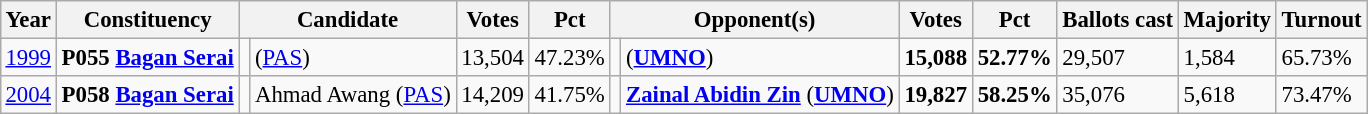<table class="wikitable" style="margin:0.5em ; font-size:95%">
<tr>
<th>Year</th>
<th>Constituency</th>
<th colspan=2>Candidate</th>
<th>Votes</th>
<th>Pct</th>
<th colspan=2>Opponent(s)</th>
<th>Votes</th>
<th>Pct</th>
<th>Ballots cast</th>
<th>Majority</th>
<th>Turnout</th>
</tr>
<tr>
<td><a href='#'>1999</a></td>
<td><strong>P055 <a href='#'>Bagan Serai</a></strong></td>
<td></td>
<td> (<a href='#'>PAS</a>)</td>
<td align="right">13,504</td>
<td>47.23%</td>
<td></td>
<td> (<a href='#'><strong>UMNO</strong></a>)</td>
<td align="right"><strong>15,088</strong></td>
<td><strong>52.77%</strong></td>
<td>29,507</td>
<td>1,584</td>
<td>65.73%</td>
</tr>
<tr>
<td><a href='#'>2004</a></td>
<td><strong>P058 <a href='#'>Bagan Serai</a></strong></td>
<td></td>
<td>Ahmad Awang (<a href='#'>PAS</a>)</td>
<td align="right">14,209</td>
<td>41.75%</td>
<td></td>
<td><strong><a href='#'>Zainal Abidin Zin</a></strong> (<a href='#'><strong>UMNO</strong></a>)</td>
<td align="right"><strong>19,827</strong></td>
<td><strong>58.25%</strong></td>
<td>35,076</td>
<td>5,618</td>
<td>73.47%</td>
</tr>
</table>
